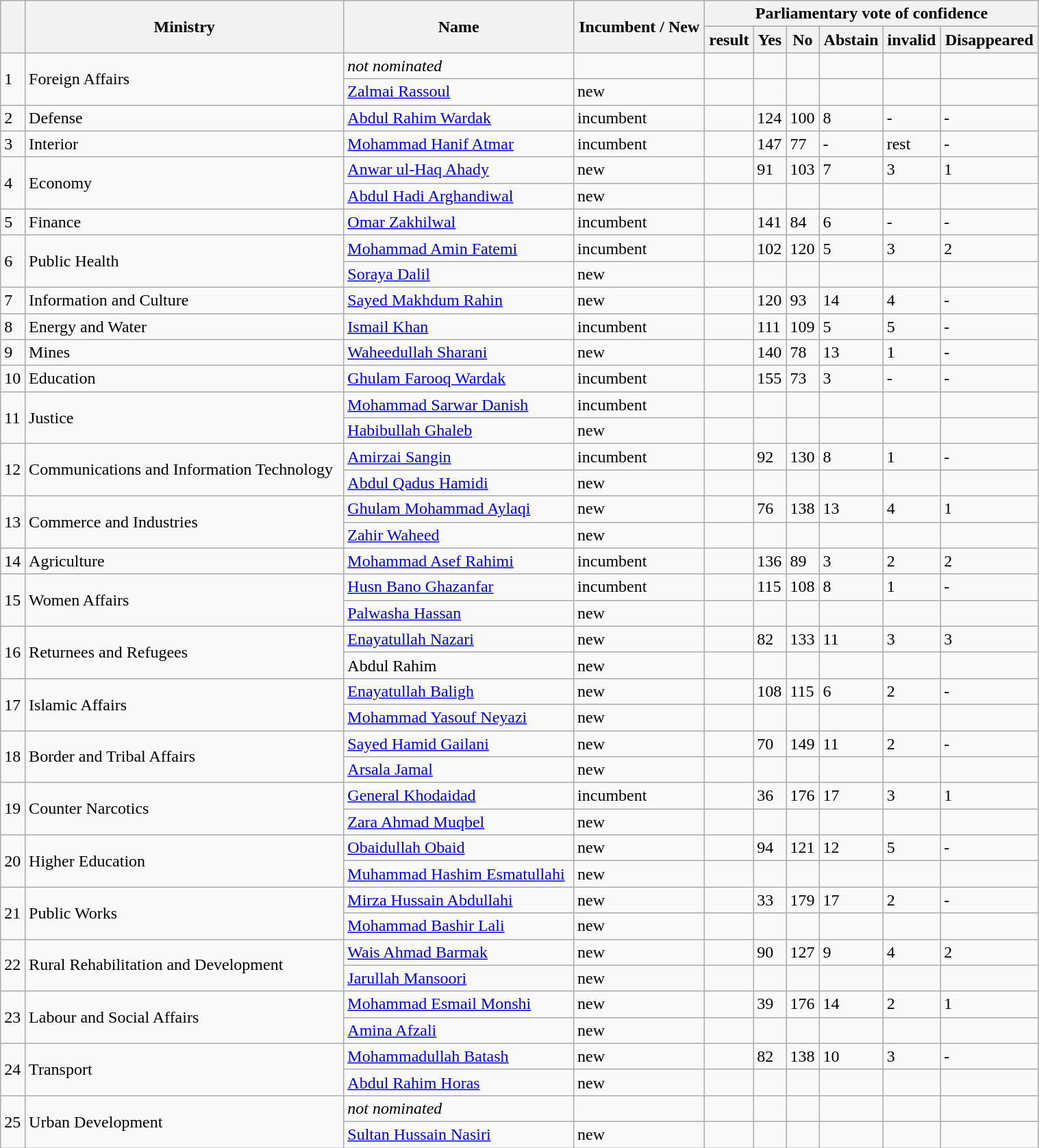<table class="wikitable sortable" width="80%">
<tr>
<th rowspan=2></th>
<th rowspan=2>Ministry</th>
<th rowspan=2>Name</th>
<th rowspan=2>Incumbent / New</th>
<th colspan=6>Parliamentary vote of confidence</th>
</tr>
<tr>
<th>result</th>
<th>Yes</th>
<th>No</th>
<th>Abstain</th>
<th>invalid</th>
<th>Disappeared</th>
</tr>
<tr>
<td rowspan=2>1</td>
<td rowspan=2>Foreign Affairs</td>
<td><em>not nominated</em></td>
<td></td>
<td></td>
<td></td>
<td></td>
<td></td>
<td></td>
<td></td>
</tr>
<tr>
<td><a href='#'>Zalmai Rassoul</a></td>
<td>new</td>
<td></td>
<td></td>
<td></td>
<td></td>
<td></td>
<td></td>
</tr>
<tr>
<td>2</td>
<td>Defense</td>
<td><a href='#'>Abdul Rahim Wardak</a></td>
<td>incumbent</td>
<td></td>
<td>124</td>
<td>100</td>
<td>8</td>
<td>-</td>
<td>-</td>
</tr>
<tr>
<td>3</td>
<td>Interior</td>
<td><a href='#'>Mohammad Hanif Atmar</a></td>
<td>incumbent</td>
<td></td>
<td>147</td>
<td>77</td>
<td>-</td>
<td>rest</td>
<td>-</td>
</tr>
<tr>
<td rowspan=2>4</td>
<td rowspan=2>Economy</td>
<td><a href='#'>Anwar ul-Haq Ahady</a></td>
<td>new</td>
<td></td>
<td>91</td>
<td>103</td>
<td>7</td>
<td>3</td>
<td>1</td>
</tr>
<tr>
<td><a href='#'>Abdul Hadi Arghandiwal</a></td>
<td>new</td>
<td></td>
<td></td>
<td></td>
<td></td>
<td></td>
</tr>
<tr>
<td>5</td>
<td>Finance</td>
<td><a href='#'>Omar Zakhilwal</a></td>
<td>incumbent</td>
<td></td>
<td>141</td>
<td>84</td>
<td>6</td>
<td>-</td>
<td>-</td>
</tr>
<tr>
<td rowspan=2>6</td>
<td rowspan=2>Public Health</td>
<td><a href='#'>Mohammad Amin Fatemi</a></td>
<td>incumbent</td>
<td></td>
<td>102</td>
<td>120</td>
<td>5</td>
<td>3</td>
<td>2</td>
</tr>
<tr>
<td><a href='#'>Soraya Dalil</a></td>
<td>new</td>
<td></td>
<td></td>
<td></td>
<td></td>
<td></td>
</tr>
<tr>
<td>7</td>
<td>Information and Culture</td>
<td><a href='#'>Sayed Makhdum Rahin</a></td>
<td>new</td>
<td></td>
<td>120</td>
<td>93</td>
<td>14</td>
<td>4</td>
<td>-</td>
</tr>
<tr>
<td>8</td>
<td>Energy and Water</td>
<td><a href='#'>Ismail Khan</a></td>
<td>incumbent</td>
<td></td>
<td>111</td>
<td>109</td>
<td>5</td>
<td>5</td>
<td>-</td>
</tr>
<tr>
<td>9</td>
<td>Mines</td>
<td><a href='#'>Waheedullah Sharani</a></td>
<td>new</td>
<td></td>
<td>140</td>
<td>78</td>
<td>13</td>
<td>1</td>
<td>-</td>
</tr>
<tr>
<td>10</td>
<td>Education</td>
<td><a href='#'>Ghulam Farooq Wardak</a></td>
<td>incumbent</td>
<td></td>
<td>155</td>
<td>73</td>
<td>3</td>
<td>-</td>
<td>-</td>
</tr>
<tr>
<td rowspan=2>11</td>
<td rowspan=2>Justice</td>
<td><a href='#'>Mohammad Sarwar Danish</a></td>
<td>incumbent</td>
<td></td>
<td></td>
<td></td>
<td></td>
<td></td>
<td></td>
</tr>
<tr>
<td><a href='#'>Habibullah Ghaleb</a></td>
<td>new</td>
<td></td>
<td></td>
<td></td>
<td></td>
<td></td>
</tr>
<tr>
<td rowspan=2>12</td>
<td rowspan=2>Communications and Information Technology</td>
<td><a href='#'>Amirzai Sangin</a></td>
<td>incumbent</td>
<td></td>
<td>92</td>
<td>130</td>
<td>8</td>
<td>1</td>
<td>-</td>
</tr>
<tr>
<td><a href='#'>Abdul Qadus Hamidi</a></td>
<td>new</td>
<td></td>
<td></td>
<td></td>
<td></td>
<td></td>
</tr>
<tr>
<td rowspan=2>13</td>
<td rowspan=2>Commerce and Industries</td>
<td><a href='#'>Ghulam Mohammad Aylaqi</a></td>
<td>new</td>
<td></td>
<td>76</td>
<td>138</td>
<td>13</td>
<td>4</td>
<td>1</td>
</tr>
<tr>
<td><a href='#'>Zahir Waheed</a></td>
<td>new</td>
<td></td>
<td></td>
<td></td>
<td></td>
<td></td>
</tr>
<tr>
<td>14</td>
<td>Agriculture</td>
<td><a href='#'>Mohammad Asef Rahimi</a></td>
<td>incumbent</td>
<td></td>
<td>136</td>
<td>89</td>
<td>3</td>
<td>2</td>
<td>2</td>
</tr>
<tr>
<td rowspan=2>15</td>
<td rowspan=2>Women Affairs</td>
<td><a href='#'>Husn Bano Ghazanfar</a></td>
<td>incumbent</td>
<td></td>
<td>115</td>
<td>108</td>
<td>8</td>
<td>1</td>
<td>-</td>
</tr>
<tr>
<td><a href='#'>Palwasha Hassan</a></td>
<td>new</td>
<td></td>
<td></td>
<td></td>
<td></td>
<td></td>
</tr>
<tr>
<td rowspan=2>16</td>
<td rowspan=2>Returnees and Refugees</td>
<td><a href='#'>Enayatullah Nazari</a></td>
<td>new</td>
<td></td>
<td>82</td>
<td>133</td>
<td>11</td>
<td>3</td>
<td>3</td>
</tr>
<tr>
<td>Abdul Rahim</td>
<td>new</td>
<td></td>
<td></td>
<td></td>
<td></td>
<td></td>
</tr>
<tr>
<td rowspan=2>17</td>
<td rowspan=2>Islamic Affairs</td>
<td><a href='#'>Enayatullah Baligh</a></td>
<td>new</td>
<td></td>
<td>108</td>
<td>115</td>
<td>6</td>
<td>2</td>
<td>-</td>
</tr>
<tr>
<td><a href='#'>Mohammad Yasouf Neyazi</a></td>
<td>new</td>
<td></td>
<td></td>
<td></td>
<td></td>
<td></td>
</tr>
<tr>
<td rowspan=2>18</td>
<td rowspan=2>Border and Tribal Affairs</td>
<td><a href='#'>Sayed Hamid Gailani</a></td>
<td>new</td>
<td></td>
<td>70</td>
<td>149</td>
<td>11</td>
<td>2</td>
<td>-</td>
</tr>
<tr>
<td><a href='#'>Arsala Jamal</a></td>
<td>new</td>
<td></td>
<td></td>
<td></td>
<td></td>
<td></td>
<td></td>
</tr>
<tr>
<td rowspan=2>19</td>
<td rowspan=2>Counter Narcotics</td>
<td><a href='#'>General Khodaidad</a></td>
<td>incumbent</td>
<td></td>
<td>36</td>
<td>176</td>
<td>17</td>
<td>3</td>
<td>1</td>
</tr>
<tr>
<td><a href='#'>Zara Ahmad Muqbel</a></td>
<td>new</td>
<td></td>
<td></td>
<td></td>
<td></td>
<td></td>
<td></td>
</tr>
<tr>
<td rowspan=2>20</td>
<td rowspan=2>Higher Education</td>
<td><a href='#'>Obaidullah Obaid</a></td>
<td>new</td>
<td></td>
<td>94</td>
<td>121</td>
<td>12</td>
<td>5</td>
<td>-</td>
</tr>
<tr>
<td><a href='#'>Muhammad Hashim Esmatullahi</a></td>
<td>new</td>
<td></td>
<td></td>
<td></td>
<td></td>
<td></td>
<td></td>
</tr>
<tr>
<td rowspan=2>21</td>
<td rowspan=2>Public Works</td>
<td><a href='#'>Mirza Hussain Abdullahi</a></td>
<td>new</td>
<td></td>
<td>33</td>
<td>179</td>
<td>17</td>
<td>2</td>
<td>-</td>
</tr>
<tr>
<td><a href='#'>Mohammad Bashir Lali</a></td>
<td>new</td>
<td></td>
<td></td>
<td></td>
<td></td>
<td></td>
<td></td>
</tr>
<tr>
<td rowspan=2>22</td>
<td rowspan=2>Rural Rehabilitation and Development</td>
<td><a href='#'>Wais Ahmad Barmak</a></td>
<td>new</td>
<td></td>
<td>90</td>
<td>127</td>
<td>9</td>
<td>4</td>
<td>2</td>
</tr>
<tr>
<td><a href='#'>Jarullah Mansoori</a></td>
<td>new</td>
<td></td>
<td></td>
<td></td>
<td></td>
<td></td>
<td></td>
</tr>
<tr>
<td rowspan=2>23</td>
<td rowspan=2>Labour and Social Affairs</td>
<td><a href='#'>Mohammad Esmail Monshi</a></td>
<td>new</td>
<td></td>
<td>39</td>
<td>176</td>
<td>14</td>
<td>2</td>
<td>1</td>
</tr>
<tr>
<td><a href='#'>Amina Afzali</a></td>
<td>new</td>
<td></td>
<td></td>
<td></td>
<td></td>
<td></td>
<td></td>
</tr>
<tr>
<td rowspan=2>24</td>
<td rowspan=2>Transport</td>
<td><a href='#'>Mohammadullah Batash</a></td>
<td>new</td>
<td></td>
<td>82</td>
<td>138</td>
<td>10</td>
<td>3</td>
<td>-</td>
</tr>
<tr>
<td><a href='#'>Abdul Rahim Horas</a></td>
<td>new</td>
<td></td>
<td></td>
<td></td>
<td></td>
<td></td>
<td></td>
</tr>
<tr>
<td rowspan=2>25</td>
<td rowspan=2>Urban Development</td>
<td><em>not nominated</em></td>
<td></td>
<td></td>
<td></td>
<td></td>
<td></td>
<td></td>
<td></td>
</tr>
<tr>
<td><a href='#'>Sultan Hussain Nasiri</a></td>
<td>new</td>
<td></td>
<td></td>
<td></td>
<td></td>
<td></td>
<td></td>
</tr>
</table>
